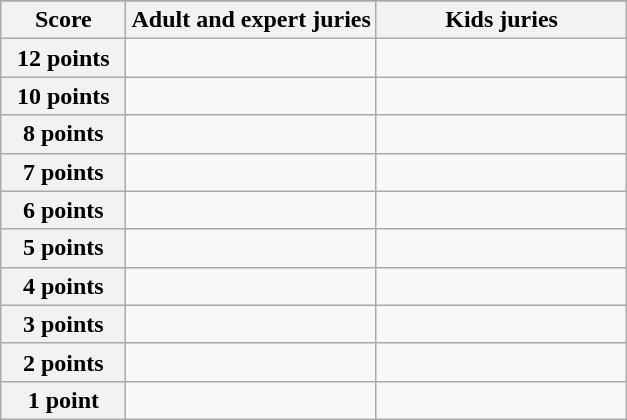<table class="wikitable">
<tr>
</tr>
<tr>
<th scope="col" width="20%">Score</th>
<th scope="col" width="40%">Adult and expert juries</th>
<th scope="col" width="40%">Kids juries</th>
</tr>
<tr>
<th scope="row">12 points</th>
<td></td>
<td></td>
</tr>
<tr>
<th scope="row">10 points</th>
<td></td>
<td></td>
</tr>
<tr>
<th scope="row">8 points</th>
<td></td>
<td></td>
</tr>
<tr>
<th scope="row">7 points</th>
<td></td>
<td></td>
</tr>
<tr>
<th scope="row">6 points</th>
<td></td>
<td></td>
</tr>
<tr>
<th scope="row">5 points</th>
<td></td>
<td></td>
</tr>
<tr>
<th scope="row">4 points</th>
<td></td>
<td></td>
</tr>
<tr>
<th scope="row">3 points</th>
<td></td>
<td></td>
</tr>
<tr>
<th scope="row">2 points</th>
<td></td>
<td></td>
</tr>
<tr>
<th scope="row">1 point</th>
<td></td>
<td></td>
</tr>
</table>
